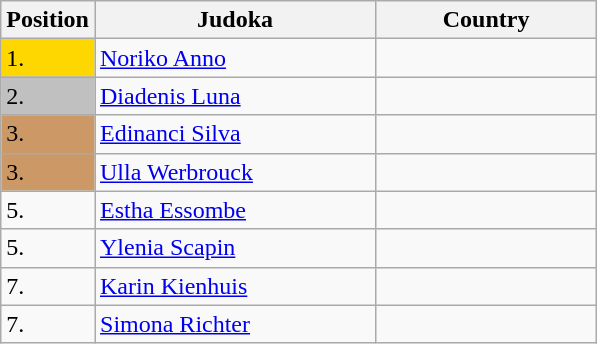<table class=wikitable>
<tr>
<th>Position</th>
<th width=180>Judoka</th>
<th width=140>Country</th>
</tr>
<tr>
<td bgcolor=gold>1.</td>
<td><a href='#'>Noriko Anno</a></td>
<td></td>
</tr>
<tr>
<td bgcolor=silver>2.</td>
<td><a href='#'>Diadenis Luna</a></td>
<td></td>
</tr>
<tr>
<td bgcolor=CC9966>3.</td>
<td><a href='#'>Edinanci Silva</a></td>
<td></td>
</tr>
<tr>
<td bgcolor=CC9966>3.</td>
<td><a href='#'>Ulla Werbrouck</a></td>
<td></td>
</tr>
<tr>
<td>5.</td>
<td><a href='#'>Estha Essombe</a></td>
<td></td>
</tr>
<tr>
<td>5.</td>
<td><a href='#'>Ylenia Scapin</a></td>
<td></td>
</tr>
<tr>
<td>7.</td>
<td><a href='#'>Karin Kienhuis</a></td>
<td></td>
</tr>
<tr>
<td>7.</td>
<td><a href='#'>Simona Richter</a></td>
<td></td>
</tr>
</table>
